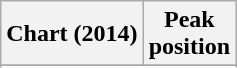<table class="wikitable sortable plainrowheaders">
<tr>
<th>Chart (2014)</th>
<th>Peak<br>position</th>
</tr>
<tr>
</tr>
<tr>
</tr>
<tr>
</tr>
</table>
